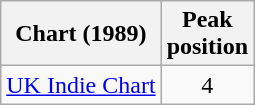<table class="wikitable sortable">
<tr>
<th scope="col">Chart (1989)</th>
<th scope="col">Peak<br>position</th>
</tr>
<tr>
<td><a href='#'>UK Indie Chart</a></td>
<td style="text-align:center;">4</td>
</tr>
</table>
